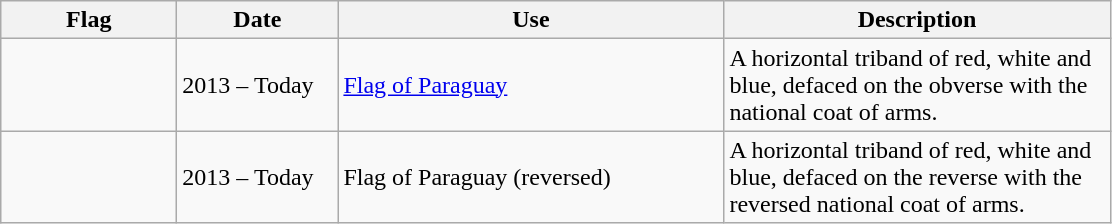<table class="wikitable">
<tr>
<th style="width:110px;">Flag</th>
<th style="width:100px;">Date</th>
<th style="width:250px;">Use</th>
<th style="width:250px;">Description</th>
</tr>
<tr>
<td></td>
<td>2013 – Today</td>
<td><a href='#'>Flag of Paraguay</a></td>
<td>A horizontal triband of red, white and blue, defaced on the obverse with the national coat of arms.</td>
</tr>
<tr>
<td></td>
<td>2013 – Today</td>
<td>Flag of Paraguay (reversed)</td>
<td>A horizontal triband of red, white and blue, defaced on the reverse with the reversed national coat of arms.</td>
</tr>
</table>
